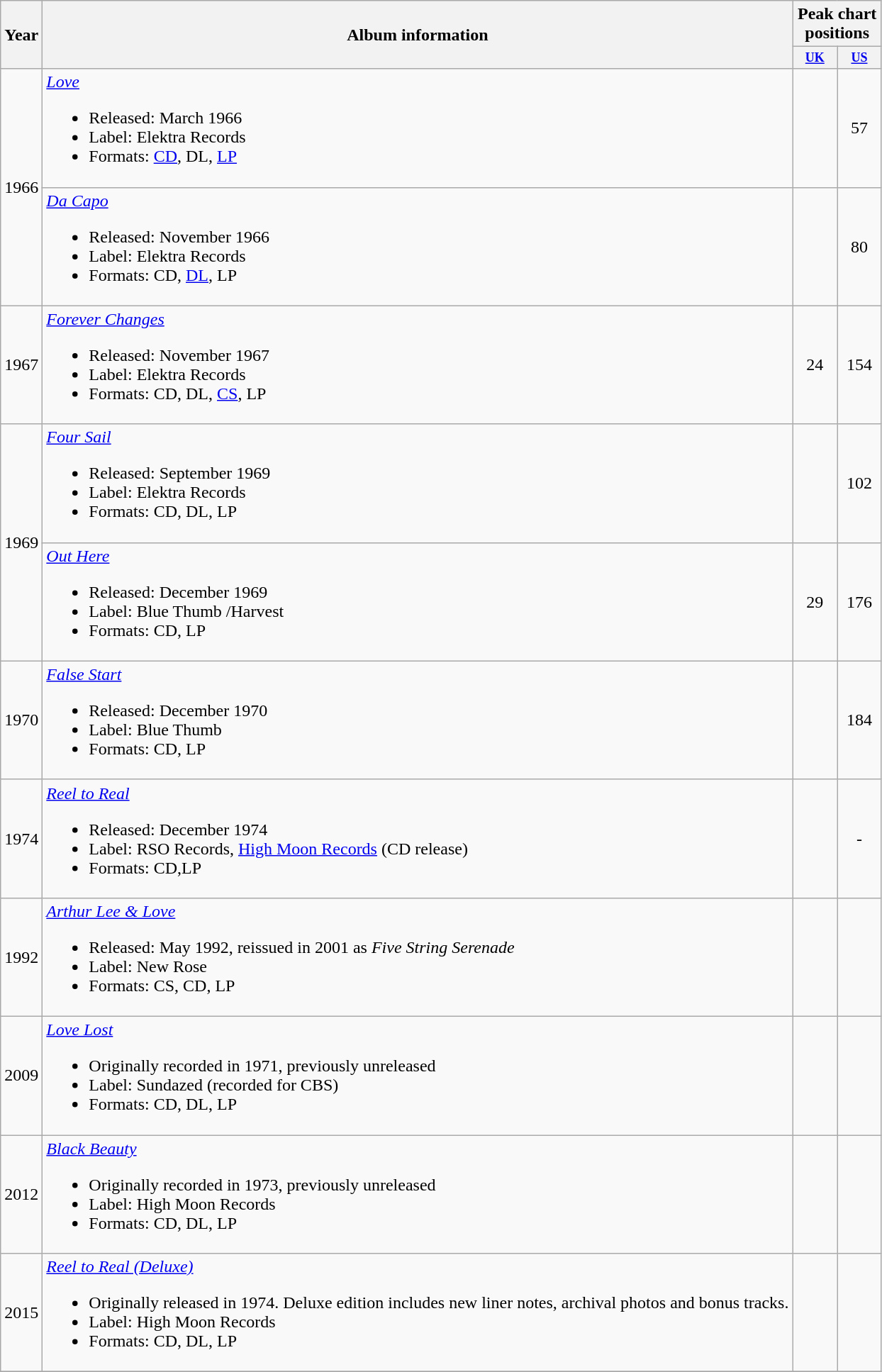<table class="wikitable">
<tr>
<th rowspan="2">Year</th>
<th rowspan="2">Album information</th>
<th colspan="2">Peak chart positions</th>
</tr>
<tr>
<th style="width:3em;font-size:75%"><a href='#'>UK</a><br></th>
<th style="width:3em;font-size:75%"><a href='#'>US</a><br></th>
</tr>
<tr>
<td rowspan="2">1966</td>
<td><em><a href='#'>Love</a></em><br><ul><li>Released: March 1966</li><li>Label: Elektra Records</li><li>Formats: <a href='#'>CD</a>, DL, <a href='#'>LP</a></li></ul></td>
<td style="text-align:center;"></td>
<td style="text-align:center;">57</td>
</tr>
<tr>
<td><em><a href='#'>Da Capo</a></em><br><ul><li>Released: November 1966</li><li>Label: Elektra Records</li><li>Formats: CD, <a href='#'>DL</a>, LP</li></ul></td>
<td style="text-align:center;"></td>
<td style="text-align:center;">80</td>
</tr>
<tr>
<td>1967</td>
<td><em><a href='#'>Forever Changes</a></em><br><ul><li>Released: November 1967</li><li>Label: Elektra Records</li><li>Formats: CD, DL, <a href='#'>CS</a>, LP</li></ul></td>
<td style="text-align:center;">24</td>
<td style="text-align:center;">154</td>
</tr>
<tr>
<td rowspan="2">1969</td>
<td><em><a href='#'>Four Sail</a></em><br><ul><li>Released: September 1969</li><li>Label: Elektra Records</li><li>Formats: CD, DL, LP</li></ul></td>
<td style="text-align:center;"></td>
<td style="text-align:center;">102</td>
</tr>
<tr>
<td><em><a href='#'>Out Here</a></em><br><ul><li>Released: December 1969</li><li>Label: Blue Thumb /Harvest</li><li>Formats: CD, LP</li></ul></td>
<td style="text-align:center;">29</td>
<td style="text-align:center;">176</td>
</tr>
<tr>
<td>1970</td>
<td><em><a href='#'>False Start</a></em><br><ul><li>Released: December 1970</li><li>Label: Blue Thumb</li><li>Formats: CD, LP</li></ul></td>
<td style="text-align:center;"></td>
<td style="text-align:center;">184</td>
</tr>
<tr>
<td>1974</td>
<td><em><a href='#'>Reel to Real</a></em><br><ul><li>Released: December 1974</li><li>Label: RSO Records, <a href='#'>High Moon Records</a> (CD release)</li><li>Formats: CD,LP</li></ul></td>
<td style="text-align:center;"></td>
<td style="text-align:center;">-</td>
</tr>
<tr>
<td>1992</td>
<td><em><a href='#'>Arthur Lee & Love</a></em><br><ul><li>Released: May 1992, reissued in 2001 as <em>Five String Serenade</em></li><li>Label: New Rose</li><li>Formats: CS, CD, LP</li></ul></td>
<td style="text-align:center;"></td>
<td style="text-align:center;"></td>
</tr>
<tr>
<td>2009</td>
<td><em><a href='#'>Love Lost</a></em><br><ul><li>Originally recorded in 1971, previously unreleased</li><li>Label: Sundazed (recorded for CBS)</li><li>Formats: CD, DL, LP</li></ul></td>
<td style="text-align:center;"></td>
<td style="text-align:center;"></td>
</tr>
<tr>
<td>2012</td>
<td><em><a href='#'>Black Beauty</a></em><br><ul><li>Originally recorded in 1973, previously unreleased</li><li>Label: High Moon Records</li><li>Formats: CD, DL, LP</li></ul></td>
<td style="text-align:center;"></td>
<td style="text-align:center;"></td>
</tr>
<tr>
<td>2015</td>
<td><em><a href='#'>Reel to Real (Deluxe)</a></em><br><ul><li>Originally released in 1974. Deluxe edition includes   new liner notes, archival photos and bonus tracks.</li><li>Label: High Moon Records</li><li>Formats: CD, DL, LP</li></ul></td>
<td></td>
<td></td>
</tr>
<tr>
</tr>
</table>
